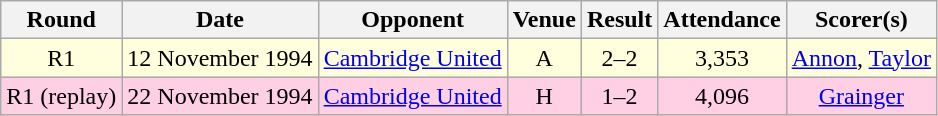<table class="wikitable sortable" style="text-align:center;">
<tr>
<th>Round</th>
<th>Date</th>
<th>Opponent</th>
<th>Venue</th>
<th>Result</th>
<th>Attendance</th>
<th>Scorer(s)</th>
</tr>
<tr style="background:#ffd;">
<td>R1</td>
<td>12 November 1994</td>
<td><a href='#'>Cambridge United</a></td>
<td>A</td>
<td>2–2</td>
<td>3,353</td>
<td><a href='#'>Annon</a>, <a href='#'>Taylor</a></td>
</tr>
<tr style="background:#ffd0e3;">
<td>R1 (replay)</td>
<td>22 November 1994</td>
<td><a href='#'>Cambridge United</a></td>
<td>H</td>
<td>1–2</td>
<td>4,096</td>
<td><a href='#'>Grainger</a></td>
</tr>
</table>
